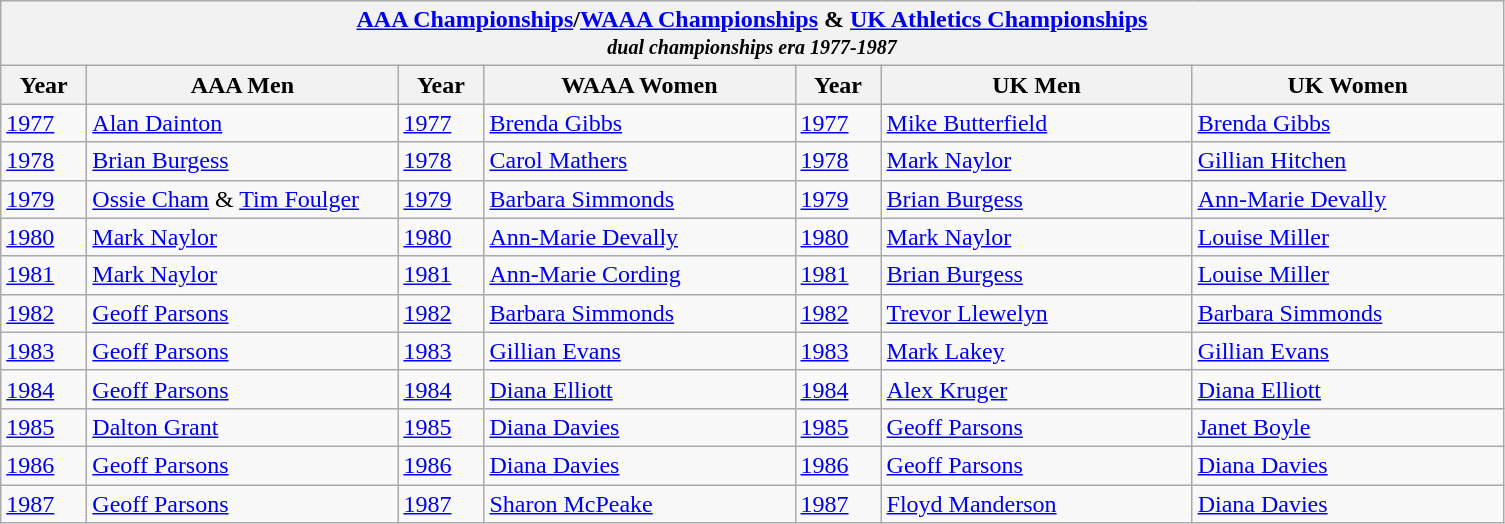<table class="wikitable">
<tr>
<th colspan="7"><a href='#'>AAA Championships</a>/<a href='#'>WAAA Championships</a> & <a href='#'>UK Athletics Championships</a><br><em><small>dual championships era 1977-1987</small></em></th>
</tr>
<tr>
<th width=50>Year</th>
<th width=200>AAA Men</th>
<th width=50>Year</th>
<th width=200>WAAA Women</th>
<th width=50>Year</th>
<th width=200>UK Men</th>
<th width=200>UK Women</th>
</tr>
<tr>
<td><a href='#'>1977</a></td>
<td><a href='#'>Alan Dainton</a></td>
<td><a href='#'>1977</a></td>
<td><a href='#'>Brenda Gibbs</a></td>
<td><a href='#'>1977</a></td>
<td><a href='#'>Mike Butterfield</a></td>
<td><a href='#'>Brenda Gibbs</a></td>
</tr>
<tr>
<td><a href='#'>1978</a></td>
<td><a href='#'>Brian Burgess</a></td>
<td><a href='#'>1978</a></td>
<td><a href='#'>Carol Mathers</a></td>
<td><a href='#'>1978</a></td>
<td><a href='#'>Mark Naylor</a></td>
<td><a href='#'>Gillian Hitchen</a></td>
</tr>
<tr>
<td><a href='#'>1979</a></td>
<td><a href='#'>Ossie Cham</a> & <a href='#'>Tim Foulger</a></td>
<td><a href='#'>1979</a></td>
<td><a href='#'>Barbara Simmonds</a></td>
<td><a href='#'>1979</a></td>
<td><a href='#'>Brian Burgess</a></td>
<td><a href='#'>Ann-Marie Devally</a></td>
</tr>
<tr>
<td><a href='#'>1980</a></td>
<td><a href='#'>Mark Naylor</a></td>
<td><a href='#'>1980</a></td>
<td><a href='#'>Ann-Marie Devally</a></td>
<td><a href='#'>1980</a></td>
<td><a href='#'>Mark Naylor</a></td>
<td><a href='#'>Louise Miller</a></td>
</tr>
<tr>
<td><a href='#'>1981</a></td>
<td><a href='#'>Mark Naylor</a></td>
<td><a href='#'>1981</a></td>
<td><a href='#'>Ann-Marie Cording</a></td>
<td><a href='#'>1981</a></td>
<td><a href='#'>Brian Burgess</a></td>
<td><a href='#'>Louise Miller</a></td>
</tr>
<tr>
<td><a href='#'>1982</a></td>
<td><a href='#'>Geoff Parsons</a></td>
<td><a href='#'>1982</a></td>
<td><a href='#'>Barbara Simmonds</a></td>
<td><a href='#'>1982</a></td>
<td><a href='#'>Trevor Llewelyn</a></td>
<td><a href='#'>Barbara Simmonds</a></td>
</tr>
<tr>
<td><a href='#'>1983</a></td>
<td><a href='#'>Geoff Parsons</a></td>
<td><a href='#'>1983</a></td>
<td><a href='#'>Gillian Evans</a></td>
<td><a href='#'>1983</a></td>
<td><a href='#'>Mark Lakey</a></td>
<td><a href='#'>Gillian Evans</a></td>
</tr>
<tr>
<td><a href='#'>1984</a></td>
<td><a href='#'>Geoff Parsons</a></td>
<td><a href='#'>1984</a></td>
<td><a href='#'>Diana Elliott</a></td>
<td><a href='#'>1984</a></td>
<td><a href='#'>Alex Kruger</a></td>
<td><a href='#'>Diana Elliott</a></td>
</tr>
<tr>
<td><a href='#'>1985</a></td>
<td><a href='#'>Dalton Grant</a></td>
<td><a href='#'>1985</a></td>
<td><a href='#'>Diana Davies</a></td>
<td><a href='#'>1985</a></td>
<td><a href='#'>Geoff Parsons</a></td>
<td><a href='#'>Janet Boyle</a></td>
</tr>
<tr>
<td><a href='#'>1986</a></td>
<td><a href='#'>Geoff Parsons</a></td>
<td><a href='#'>1986</a></td>
<td><a href='#'>Diana Davies</a></td>
<td><a href='#'>1986</a></td>
<td><a href='#'>Geoff Parsons</a></td>
<td><a href='#'>Diana Davies</a></td>
</tr>
<tr>
<td><a href='#'>1987</a></td>
<td><a href='#'>Geoff Parsons</a></td>
<td><a href='#'>1987</a></td>
<td><a href='#'>Sharon McPeake</a></td>
<td><a href='#'>1987</a></td>
<td><a href='#'>Floyd Manderson</a></td>
<td><a href='#'>Diana Davies</a></td>
</tr>
</table>
